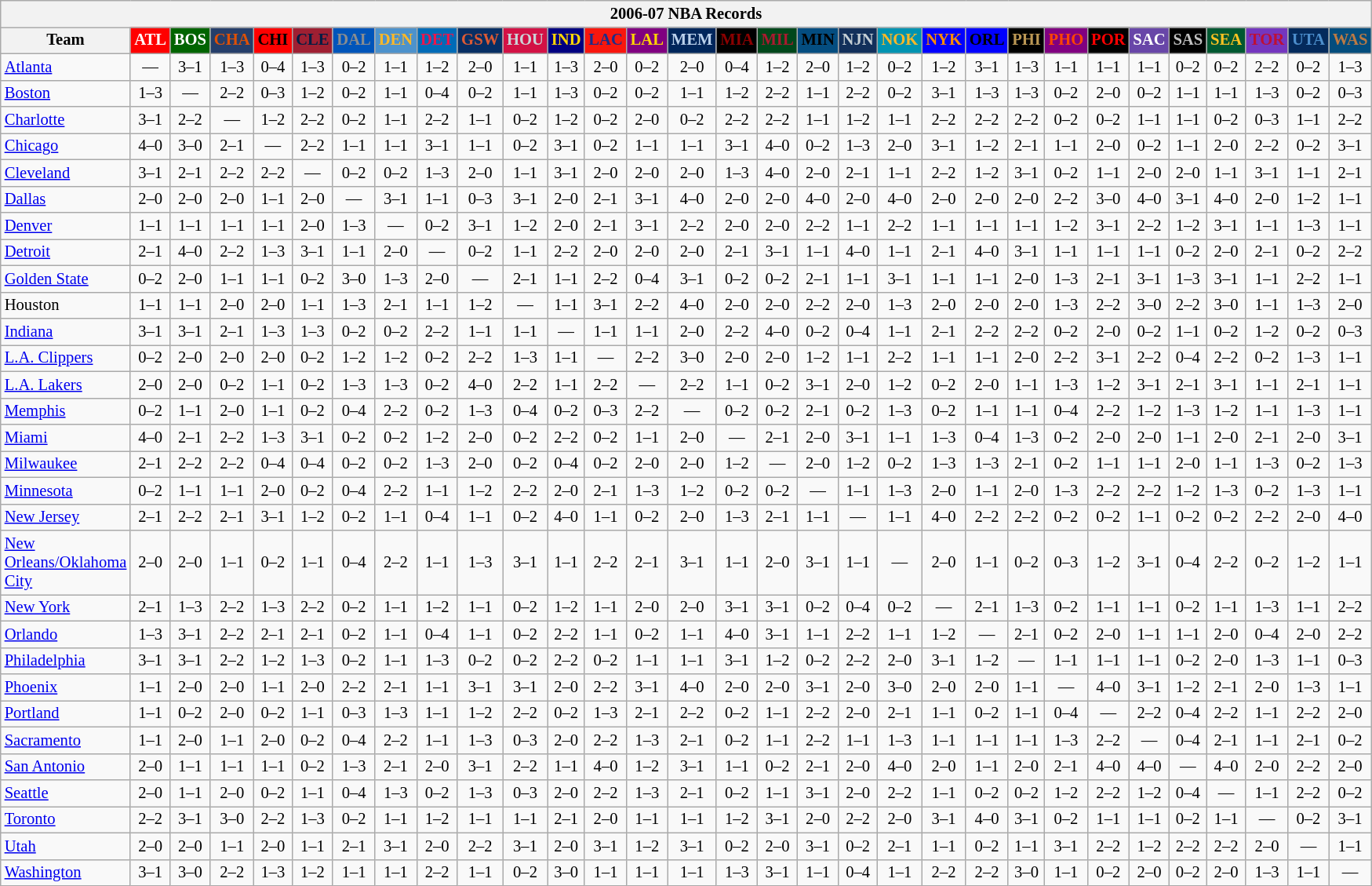<table class="wikitable" style="font-size:86%; text-align:center;">
<tr>
<th colspan=31>2006-07 NBA Records</th>
</tr>
<tr>
<th width=100>Team</th>
<th style="background:#FF0000;color:#FFFFFF;width=35">ATL</th>
<th style="background:#006400;color:#FFFFFF;width=35">BOS</th>
<th style="background:#253E6A;color:#DF5106;width=35">CHA</th>
<th style="background:#FF0000;color:#000000;width=35">CHI</th>
<th style="background:#9F1F32;color:#001D43;width=35">CLE</th>
<th style="background:#0055BA;color:#898D8F;width=35">DAL</th>
<th style="background:#4C92CC;color:#FDB827;width=35">DEN</th>
<th style="background:#006BB7;color:#ED164B;width=35">DET</th>
<th style="background:#072E63;color:#DC5A34;width=35">GSW</th>
<th style="background:#D31145;color:#CBD4D8;width=35">HOU</th>
<th style="background:#000080;color:#FFD700;width=35">IND</th>
<th style="background:#F9160D;color:#1A2E8B;width=35">LAC</th>
<th style="background:#800080;color:#FFD700;width=35">LAL</th>
<th style="background:#00265B;color:#BAD1EB;width=35">MEM</th>
<th style="background:#000000;color:#8B0000;width=35">MIA</th>
<th style="background:#00471B;color:#AC1A2F;width=35">MIL</th>
<th style="background:#044D80;color:#000000;width=35">MIN</th>
<th style="background:#12305B;color:#C4CED4;width=35">NJN</th>
<th style="background:#0093B1;color:#FDB827;width=35">NOK</th>
<th style="background:#0000FF;color:#FF8C00;width=35">NYK</th>
<th style="background:#0000FF;color:#000000;width=35">ORL</th>
<th style="background:#000000;color:#BB9754;width=35">PHI</th>
<th style="background:#800080;color:#FF4500;width=35">PHO</th>
<th style="background:#000000;color:#FF0000;width=35">POR</th>
<th style="background:#6846A8;color:#FFFFFF;width=35">SAC</th>
<th style="background:#000000;color:#C0C0C0;width=35">SAS</th>
<th style="background:#005831;color:#FFC322;width=35">SEA</th>
<th style="background:#7436BF;color:#BE0F34;width=35">TOR</th>
<th style="background:#042A5C;color:#4C8ECC;width=35">UTA</th>
<th style="background:#044D7D;color:#BC7A44;width=35">WAS</th>
</tr>
<tr>
<td style="text-align:left;"><a href='#'>Atlanta</a></td>
<td>—</td>
<td>3–1</td>
<td>1–3</td>
<td>0–4</td>
<td>1–3</td>
<td>0–2</td>
<td>1–1</td>
<td>1–2</td>
<td>2–0</td>
<td>1–1</td>
<td>1–3</td>
<td>2–0</td>
<td>0–2</td>
<td>2–0</td>
<td>0–4</td>
<td>1–2</td>
<td>2–0</td>
<td>1–2</td>
<td>0–2</td>
<td>1–2</td>
<td>3–1</td>
<td>1–3</td>
<td>1–1</td>
<td>1–1</td>
<td>1–1</td>
<td>0–2</td>
<td>0–2</td>
<td>2–2</td>
<td>0–2</td>
<td>1–3</td>
</tr>
<tr>
<td style="text-align:left;"><a href='#'>Boston</a></td>
<td>1–3</td>
<td>—</td>
<td>2–2</td>
<td>0–3</td>
<td>1–2</td>
<td>0–2</td>
<td>1–1</td>
<td>0–4</td>
<td>0–2</td>
<td>1–1</td>
<td>1–3</td>
<td>0–2</td>
<td>0–2</td>
<td>1–1</td>
<td>1–2</td>
<td>2–2</td>
<td>1–1</td>
<td>2–2</td>
<td>0–2</td>
<td>3–1</td>
<td>1–3</td>
<td>1–3</td>
<td>0–2</td>
<td>2–0</td>
<td>0–2</td>
<td>1–1</td>
<td>1–1</td>
<td>1–3</td>
<td>0–2</td>
<td>0–3</td>
</tr>
<tr>
<td style="text-align:left;"><a href='#'>Charlotte</a></td>
<td>3–1</td>
<td>2–2</td>
<td>—</td>
<td>1–2</td>
<td>2–2</td>
<td>0–2</td>
<td>1–1</td>
<td>2–2</td>
<td>1–1</td>
<td>0–2</td>
<td>1–2</td>
<td>0–2</td>
<td>2–0</td>
<td>0–2</td>
<td>2–2</td>
<td>2–2</td>
<td>1–1</td>
<td>1–2</td>
<td>1–1</td>
<td>2–2</td>
<td>2–2</td>
<td>2–2</td>
<td>0–2</td>
<td>0–2</td>
<td>1–1</td>
<td>1–1</td>
<td>0–2</td>
<td>0–3</td>
<td>1–1</td>
<td>2–2</td>
</tr>
<tr>
<td style="text-align:left;"><a href='#'>Chicago</a></td>
<td>4–0</td>
<td>3–0</td>
<td>2–1</td>
<td>—</td>
<td>2–2</td>
<td>1–1</td>
<td>1–1</td>
<td>3–1</td>
<td>1–1</td>
<td>0–2</td>
<td>3–1</td>
<td>0–2</td>
<td>1–1</td>
<td>1–1</td>
<td>3–1</td>
<td>4–0</td>
<td>0–2</td>
<td>1–3</td>
<td>2–0</td>
<td>3–1</td>
<td>1–2</td>
<td>2–1</td>
<td>1–1</td>
<td>2–0</td>
<td>0–2</td>
<td>1–1</td>
<td>2–0</td>
<td>2–2</td>
<td>0–2</td>
<td>3–1</td>
</tr>
<tr>
<td style="text-align:left;"><a href='#'>Cleveland</a></td>
<td>3–1</td>
<td>2–1</td>
<td>2–2</td>
<td>2–2</td>
<td>—</td>
<td>0–2</td>
<td>0–2</td>
<td>1–3</td>
<td>2–0</td>
<td>1–1</td>
<td>3–1</td>
<td>2–0</td>
<td>2–0</td>
<td>2–0</td>
<td>1–3</td>
<td>4–0</td>
<td>2–0</td>
<td>2–1</td>
<td>1–1</td>
<td>2–2</td>
<td>1–2</td>
<td>3–1</td>
<td>0–2</td>
<td>1–1</td>
<td>2–0</td>
<td>2–0</td>
<td>1–1</td>
<td>3–1</td>
<td>1–1</td>
<td>2–1</td>
</tr>
<tr>
<td style="text-align:left;"><a href='#'>Dallas</a></td>
<td>2–0</td>
<td>2–0</td>
<td>2–0</td>
<td>1–1</td>
<td>2–0</td>
<td>—</td>
<td>3–1</td>
<td>1–1</td>
<td>0–3</td>
<td>3–1</td>
<td>2–0</td>
<td>2–1</td>
<td>3–1</td>
<td>4–0</td>
<td>2–0</td>
<td>2–0</td>
<td>4–0</td>
<td>2–0</td>
<td>4–0</td>
<td>2–0</td>
<td>2–0</td>
<td>2–0</td>
<td>2–2</td>
<td>3–0</td>
<td>4–0</td>
<td>3–1</td>
<td>4–0</td>
<td>2–0</td>
<td>1–2</td>
<td>1–1</td>
</tr>
<tr>
<td style="text-align:left;"><a href='#'>Denver</a></td>
<td>1–1</td>
<td>1–1</td>
<td>1–1</td>
<td>1–1</td>
<td>2–0</td>
<td>1–3</td>
<td>—</td>
<td>0–2</td>
<td>3–1</td>
<td>1–2</td>
<td>2–0</td>
<td>2–1</td>
<td>3–1</td>
<td>2–2</td>
<td>2–0</td>
<td>2–0</td>
<td>2–2</td>
<td>1–1</td>
<td>2–2</td>
<td>1–1</td>
<td>1–1</td>
<td>1–1</td>
<td>1–2</td>
<td>3–1</td>
<td>2–2</td>
<td>1–2</td>
<td>3–1</td>
<td>1–1</td>
<td>1–3</td>
<td>1–1</td>
</tr>
<tr>
<td style="text-align:left;"><a href='#'>Detroit</a></td>
<td>2–1</td>
<td>4–0</td>
<td>2–2</td>
<td>1–3</td>
<td>3–1</td>
<td>1–1</td>
<td>2–0</td>
<td>—</td>
<td>0–2</td>
<td>1–1</td>
<td>2–2</td>
<td>2–0</td>
<td>2–0</td>
<td>2–0</td>
<td>2–1</td>
<td>3–1</td>
<td>1–1</td>
<td>4–0</td>
<td>1–1</td>
<td>2–1</td>
<td>4–0</td>
<td>3–1</td>
<td>1–1</td>
<td>1–1</td>
<td>1–1</td>
<td>0–2</td>
<td>2–0</td>
<td>2–1</td>
<td>0–2</td>
<td>2–2</td>
</tr>
<tr>
<td style="text-align:left;"><a href='#'>Golden State</a></td>
<td>0–2</td>
<td>2–0</td>
<td>1–1</td>
<td>1–1</td>
<td>0–2</td>
<td>3–0</td>
<td>1–3</td>
<td>2–0</td>
<td>—</td>
<td>2–1</td>
<td>1–1</td>
<td>2–2</td>
<td>0–4</td>
<td>3–1</td>
<td>0–2</td>
<td>0–2</td>
<td>2–1</td>
<td>1–1</td>
<td>3–1</td>
<td>1–1</td>
<td>1–1</td>
<td>2–0</td>
<td>1–3</td>
<td>2–1</td>
<td>3–1</td>
<td>1–3</td>
<td>3–1</td>
<td>1–1</td>
<td>2–2</td>
<td>1–1</td>
</tr>
<tr>
<td style="text-align:left;">Houston</td>
<td>1–1</td>
<td>1–1</td>
<td>2–0</td>
<td>2–0</td>
<td>1–1</td>
<td>1–3</td>
<td>2–1</td>
<td>1–1</td>
<td>1–2</td>
<td>—</td>
<td>1–1</td>
<td>3–1</td>
<td>2–2</td>
<td>4–0</td>
<td>2–0</td>
<td>2–0</td>
<td>2–2</td>
<td>2–0</td>
<td>1–3</td>
<td>2–0</td>
<td>2–0</td>
<td>2–0</td>
<td>1–3</td>
<td>2–2</td>
<td>3–0</td>
<td>2–2</td>
<td>3–0</td>
<td>1–1</td>
<td>1–3</td>
<td>2–0</td>
</tr>
<tr>
<td style="text-align:left;"><a href='#'>Indiana</a></td>
<td>3–1</td>
<td>3–1</td>
<td>2–1</td>
<td>1–3</td>
<td>1–3</td>
<td>0–2</td>
<td>0–2</td>
<td>2–2</td>
<td>1–1</td>
<td>1–1</td>
<td>—</td>
<td>1–1</td>
<td>1–1</td>
<td>2–0</td>
<td>2–2</td>
<td>4–0</td>
<td>0–2</td>
<td>0–4</td>
<td>1–1</td>
<td>2–1</td>
<td>2–2</td>
<td>2–2</td>
<td>0–2</td>
<td>2–0</td>
<td>0–2</td>
<td>1–1</td>
<td>0–2</td>
<td>1–2</td>
<td>0–2</td>
<td>0–3</td>
</tr>
<tr>
<td style="text-align:left;"><a href='#'>L.A. Clippers</a></td>
<td>0–2</td>
<td>2–0</td>
<td>2–0</td>
<td>2–0</td>
<td>0–2</td>
<td>1–2</td>
<td>1–2</td>
<td>0–2</td>
<td>2–2</td>
<td>1–3</td>
<td>1–1</td>
<td>—</td>
<td>2–2</td>
<td>3–0</td>
<td>2–0</td>
<td>2–0</td>
<td>1–2</td>
<td>1–1</td>
<td>2–2</td>
<td>1–1</td>
<td>1–1</td>
<td>2–0</td>
<td>2–2</td>
<td>3–1</td>
<td>2–2</td>
<td>0–4</td>
<td>2–2</td>
<td>0–2</td>
<td>1–3</td>
<td>1–1</td>
</tr>
<tr>
<td style="text-align:left;"><a href='#'>L.A. Lakers</a></td>
<td>2–0</td>
<td>2–0</td>
<td>0–2</td>
<td>1–1</td>
<td>0–2</td>
<td>1–3</td>
<td>1–3</td>
<td>0–2</td>
<td>4–0</td>
<td>2–2</td>
<td>1–1</td>
<td>2–2</td>
<td>—</td>
<td>2–2</td>
<td>1–1</td>
<td>0–2</td>
<td>3–1</td>
<td>2–0</td>
<td>1–2</td>
<td>0–2</td>
<td>2–0</td>
<td>1–1</td>
<td>1–3</td>
<td>1–2</td>
<td>3–1</td>
<td>2–1</td>
<td>3–1</td>
<td>1–1</td>
<td>2–1</td>
<td>1–1</td>
</tr>
<tr>
<td style="text-align:left;"><a href='#'>Memphis</a></td>
<td>0–2</td>
<td>1–1</td>
<td>2–0</td>
<td>1–1</td>
<td>0–2</td>
<td>0–4</td>
<td>2–2</td>
<td>0–2</td>
<td>1–3</td>
<td>0–4</td>
<td>0–2</td>
<td>0–3</td>
<td>2–2</td>
<td>—</td>
<td>0–2</td>
<td>0–2</td>
<td>2–1</td>
<td>0–2</td>
<td>1–3</td>
<td>0–2</td>
<td>1–1</td>
<td>1–1</td>
<td>0–4</td>
<td>2–2</td>
<td>1–2</td>
<td>1–3</td>
<td>1–2</td>
<td>1–1</td>
<td>1–3</td>
<td>1–1</td>
</tr>
<tr>
<td style="text-align:left;"><a href='#'>Miami</a></td>
<td>4–0</td>
<td>2–1</td>
<td>2–2</td>
<td>1–3</td>
<td>3–1</td>
<td>0–2</td>
<td>0–2</td>
<td>1–2</td>
<td>2–0</td>
<td>0–2</td>
<td>2–2</td>
<td>0–2</td>
<td>1–1</td>
<td>2–0</td>
<td>—</td>
<td>2–1</td>
<td>2–0</td>
<td>3–1</td>
<td>1–1</td>
<td>1–3</td>
<td>0–4</td>
<td>1–3</td>
<td>0–2</td>
<td>2–0</td>
<td>2–0</td>
<td>1–1</td>
<td>2–0</td>
<td>2–1</td>
<td>2–0</td>
<td>3–1</td>
</tr>
<tr>
<td style="text-align:left;"><a href='#'>Milwaukee</a></td>
<td>2–1</td>
<td>2–2</td>
<td>2–2</td>
<td>0–4</td>
<td>0–4</td>
<td>0–2</td>
<td>0–2</td>
<td>1–3</td>
<td>2–0</td>
<td>0–2</td>
<td>0–4</td>
<td>0–2</td>
<td>2–0</td>
<td>2–0</td>
<td>1–2</td>
<td>—</td>
<td>2–0</td>
<td>1–2</td>
<td>0–2</td>
<td>1–3</td>
<td>1–3</td>
<td>2–1</td>
<td>0–2</td>
<td>1–1</td>
<td>1–1</td>
<td>2–0</td>
<td>1–1</td>
<td>1–3</td>
<td>0–2</td>
<td>1–3</td>
</tr>
<tr>
<td style="text-align:left;"><a href='#'>Minnesota</a></td>
<td>0–2</td>
<td>1–1</td>
<td>1–1</td>
<td>2–0</td>
<td>0–2</td>
<td>0–4</td>
<td>2–2</td>
<td>1–1</td>
<td>1–2</td>
<td>2–2</td>
<td>2–0</td>
<td>2–1</td>
<td>1–3</td>
<td>1–2</td>
<td>0–2</td>
<td>0–2</td>
<td>—</td>
<td>1–1</td>
<td>1–3</td>
<td>2–0</td>
<td>1–1</td>
<td>2–0</td>
<td>1–3</td>
<td>2–2</td>
<td>2–2</td>
<td>1–2</td>
<td>1–3</td>
<td>0–2</td>
<td>1–3</td>
<td>1–1</td>
</tr>
<tr>
<td style="text-align:left;"><a href='#'>New Jersey</a></td>
<td>2–1</td>
<td>2–2</td>
<td>2–1</td>
<td>3–1</td>
<td>1–2</td>
<td>0–2</td>
<td>1–1</td>
<td>0–4</td>
<td>1–1</td>
<td>0–2</td>
<td>4–0</td>
<td>1–1</td>
<td>0–2</td>
<td>2–0</td>
<td>1–3</td>
<td>2–1</td>
<td>1–1</td>
<td>—</td>
<td>1–1</td>
<td>4–0</td>
<td>2–2</td>
<td>2–2</td>
<td>0–2</td>
<td>0–2</td>
<td>1–1</td>
<td>0–2</td>
<td>0–2</td>
<td>2–2</td>
<td>2–0</td>
<td>4–0</td>
</tr>
<tr>
<td style="text-align:left;"><a href='#'>New Orleans/Oklahoma City</a></td>
<td>2–0</td>
<td>2–0</td>
<td>1–1</td>
<td>0–2</td>
<td>1–1</td>
<td>0–4</td>
<td>2–2</td>
<td>1–1</td>
<td>1–3</td>
<td>3–1</td>
<td>1–1</td>
<td>2–2</td>
<td>2–1</td>
<td>3–1</td>
<td>1–1</td>
<td>2–0</td>
<td>3–1</td>
<td>1–1</td>
<td>—</td>
<td>2–0</td>
<td>1–1</td>
<td>0–2</td>
<td>0–3</td>
<td>1–2</td>
<td>3–1</td>
<td>0–4</td>
<td>2–2</td>
<td>0–2</td>
<td>1–2</td>
<td>1–1</td>
</tr>
<tr>
<td style="text-align:left;"><a href='#'>New York</a></td>
<td>2–1</td>
<td>1–3</td>
<td>2–2</td>
<td>1–3</td>
<td>2–2</td>
<td>0–2</td>
<td>1–1</td>
<td>1–2</td>
<td>1–1</td>
<td>0–2</td>
<td>1–2</td>
<td>1–1</td>
<td>2–0</td>
<td>2–0</td>
<td>3–1</td>
<td>3–1</td>
<td>0–2</td>
<td>0–4</td>
<td>0–2</td>
<td>—</td>
<td>2–1</td>
<td>1–3</td>
<td>0–2</td>
<td>1–1</td>
<td>1–1</td>
<td>0–2</td>
<td>1–1</td>
<td>1–3</td>
<td>1–1</td>
<td>2–2</td>
</tr>
<tr>
<td style="text-align:left;"><a href='#'>Orlando</a></td>
<td>1–3</td>
<td>3–1</td>
<td>2–2</td>
<td>2–1</td>
<td>2–1</td>
<td>0–2</td>
<td>1–1</td>
<td>0–4</td>
<td>1–1</td>
<td>0–2</td>
<td>2–2</td>
<td>1–1</td>
<td>0–2</td>
<td>1–1</td>
<td>4–0</td>
<td>3–1</td>
<td>1–1</td>
<td>2–2</td>
<td>1–1</td>
<td>1–2</td>
<td>—</td>
<td>2–1</td>
<td>0–2</td>
<td>2–0</td>
<td>1–1</td>
<td>1–1</td>
<td>2–0</td>
<td>0–4</td>
<td>2–0</td>
<td>2–2</td>
</tr>
<tr>
<td style="text-align:left;"><a href='#'>Philadelphia</a></td>
<td>3–1</td>
<td>3–1</td>
<td>2–2</td>
<td>1–2</td>
<td>1–3</td>
<td>0–2</td>
<td>1–1</td>
<td>1–3</td>
<td>0–2</td>
<td>0–2</td>
<td>2–2</td>
<td>0–2</td>
<td>1–1</td>
<td>1–1</td>
<td>3–1</td>
<td>1–2</td>
<td>0–2</td>
<td>2–2</td>
<td>2–0</td>
<td>3–1</td>
<td>1–2</td>
<td>—</td>
<td>1–1</td>
<td>1–1</td>
<td>1–1</td>
<td>0–2</td>
<td>2–0</td>
<td>1–3</td>
<td>1–1</td>
<td>0–3</td>
</tr>
<tr>
<td style="text-align:left;"><a href='#'>Phoenix</a></td>
<td>1–1</td>
<td>2–0</td>
<td>2–0</td>
<td>1–1</td>
<td>2–0</td>
<td>2–2</td>
<td>2–1</td>
<td>1–1</td>
<td>3–1</td>
<td>3–1</td>
<td>2–0</td>
<td>2–2</td>
<td>3–1</td>
<td>4–0</td>
<td>2–0</td>
<td>2–0</td>
<td>3–1</td>
<td>2–0</td>
<td>3–0</td>
<td>2–0</td>
<td>2–0</td>
<td>1–1</td>
<td>—</td>
<td>4–0</td>
<td>3–1</td>
<td>1–2</td>
<td>2–1</td>
<td>2–0</td>
<td>1–3</td>
<td>1–1</td>
</tr>
<tr>
<td style="text-align:left;"><a href='#'>Portland</a></td>
<td>1–1</td>
<td>0–2</td>
<td>2–0</td>
<td>0–2</td>
<td>1–1</td>
<td>0–3</td>
<td>1–3</td>
<td>1–1</td>
<td>1–2</td>
<td>2–2</td>
<td>0–2</td>
<td>1–3</td>
<td>2–1</td>
<td>2–2</td>
<td>0–2</td>
<td>1–1</td>
<td>2–2</td>
<td>2–0</td>
<td>2–1</td>
<td>1–1</td>
<td>0–2</td>
<td>1–1</td>
<td>0–4</td>
<td>—</td>
<td>2–2</td>
<td>0–4</td>
<td>2–2</td>
<td>1–1</td>
<td>2–2</td>
<td>2–0</td>
</tr>
<tr>
<td style="text-align:left;"><a href='#'>Sacramento</a></td>
<td>1–1</td>
<td>2–0</td>
<td>1–1</td>
<td>2–0</td>
<td>0–2</td>
<td>0–4</td>
<td>2–2</td>
<td>1–1</td>
<td>1–3</td>
<td>0–3</td>
<td>2–0</td>
<td>2–2</td>
<td>1–3</td>
<td>2–1</td>
<td>0–2</td>
<td>1–1</td>
<td>2–2</td>
<td>1–1</td>
<td>1–3</td>
<td>1–1</td>
<td>1–1</td>
<td>1–1</td>
<td>1–3</td>
<td>2–2</td>
<td>—</td>
<td>0–4</td>
<td>2–1</td>
<td>1–1</td>
<td>2–1</td>
<td>0–2</td>
</tr>
<tr>
<td style="text-align:left;"><a href='#'>San Antonio</a></td>
<td>2–0</td>
<td>1–1</td>
<td>1–1</td>
<td>1–1</td>
<td>0–2</td>
<td>1–3</td>
<td>2–1</td>
<td>2–0</td>
<td>3–1</td>
<td>2–2</td>
<td>1–1</td>
<td>4–0</td>
<td>1–2</td>
<td>3–1</td>
<td>1–1</td>
<td>0–2</td>
<td>2–1</td>
<td>2–0</td>
<td>4–0</td>
<td>2–0</td>
<td>1–1</td>
<td>2–0</td>
<td>2–1</td>
<td>4–0</td>
<td>4–0</td>
<td>—</td>
<td>4–0</td>
<td>2–0</td>
<td>2–2</td>
<td>2–0</td>
</tr>
<tr>
<td style="text-align:left;"><a href='#'>Seattle</a></td>
<td>2–0</td>
<td>1–1</td>
<td>2–0</td>
<td>0–2</td>
<td>1–1</td>
<td>0–4</td>
<td>1–3</td>
<td>0–2</td>
<td>1–3</td>
<td>0–3</td>
<td>2–0</td>
<td>2–2</td>
<td>1–3</td>
<td>2–1</td>
<td>0–2</td>
<td>1–1</td>
<td>3–1</td>
<td>2–0</td>
<td>2–2</td>
<td>1–1</td>
<td>0–2</td>
<td>0–2</td>
<td>1–2</td>
<td>2–2</td>
<td>1–2</td>
<td>0–4</td>
<td>—</td>
<td>1–1</td>
<td>2–2</td>
<td>0–2</td>
</tr>
<tr>
<td style="text-align:left;"><a href='#'>Toronto</a></td>
<td>2–2</td>
<td>3–1</td>
<td>3–0</td>
<td>2–2</td>
<td>1–3</td>
<td>0–2</td>
<td>1–1</td>
<td>1–2</td>
<td>1–1</td>
<td>1–1</td>
<td>2–1</td>
<td>2–0</td>
<td>1–1</td>
<td>1–1</td>
<td>1–2</td>
<td>3–1</td>
<td>2–0</td>
<td>2–2</td>
<td>2–0</td>
<td>3–1</td>
<td>4–0</td>
<td>3–1</td>
<td>0–2</td>
<td>1–1</td>
<td>1–1</td>
<td>0–2</td>
<td>1–1</td>
<td>—</td>
<td>0–2</td>
<td>3–1</td>
</tr>
<tr>
<td style="text-align:left;"><a href='#'>Utah</a></td>
<td>2–0</td>
<td>2–0</td>
<td>1–1</td>
<td>2–0</td>
<td>1–1</td>
<td>2–1</td>
<td>3–1</td>
<td>2–0</td>
<td>2–2</td>
<td>3–1</td>
<td>2–0</td>
<td>3–1</td>
<td>1–2</td>
<td>3–1</td>
<td>0–2</td>
<td>2–0</td>
<td>3–1</td>
<td>0–2</td>
<td>2–1</td>
<td>1–1</td>
<td>0–2</td>
<td>1–1</td>
<td>3–1</td>
<td>2–2</td>
<td>1–2</td>
<td>2–2</td>
<td>2–2</td>
<td>2–0</td>
<td>—</td>
<td>1–1</td>
</tr>
<tr>
<td style="text-align:left;"><a href='#'>Washington</a></td>
<td>3–1</td>
<td>3–0</td>
<td>2–2</td>
<td>1–3</td>
<td>1–2</td>
<td>1–1</td>
<td>1–1</td>
<td>2–2</td>
<td>1–1</td>
<td>0–2</td>
<td>3–0</td>
<td>1–1</td>
<td>1–1</td>
<td>1–1</td>
<td>1–3</td>
<td>3–1</td>
<td>1–1</td>
<td>0–4</td>
<td>1–1</td>
<td>2–2</td>
<td>2–2</td>
<td>3–0</td>
<td>1–1</td>
<td>0–2</td>
<td>2–0</td>
<td>0–2</td>
<td>2–0</td>
<td>1–3</td>
<td>1–1</td>
<td>—</td>
</tr>
</table>
